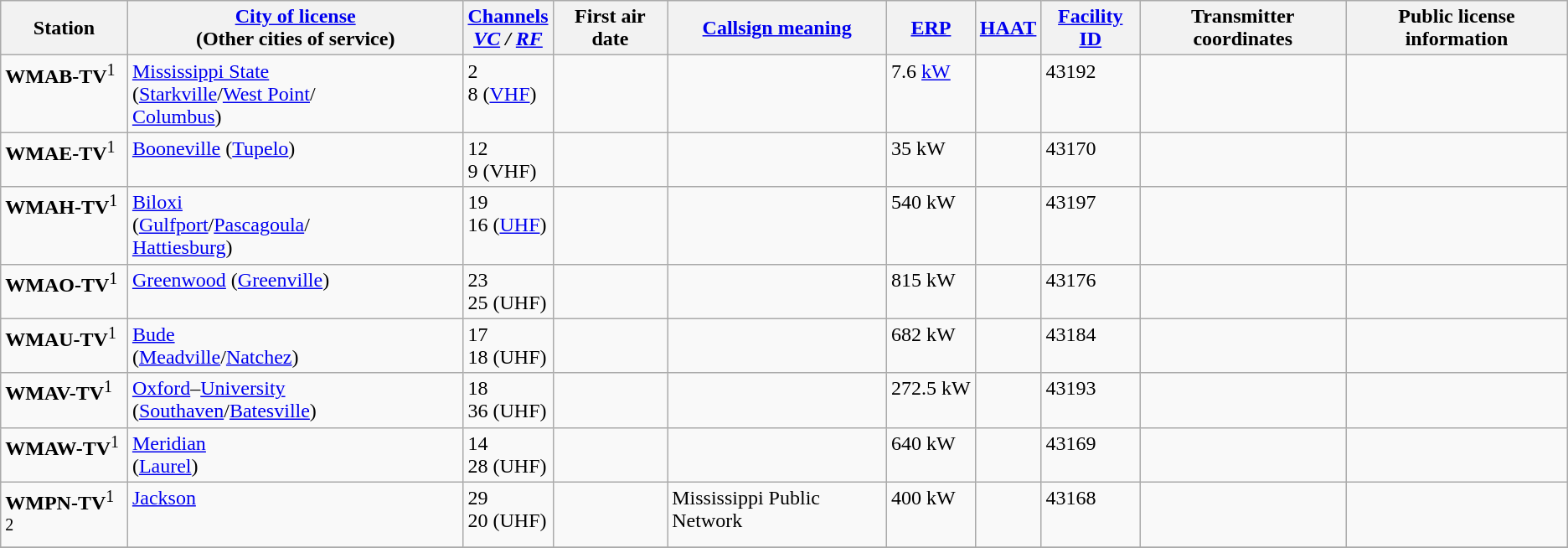<table class="sortable wikitable">
<tr>
<th>Station</th>
<th><a href='#'>City of license</a><br>(Other cities of service)</th>
<th><a href='#'>Channels</a><br><em><a href='#'>VC</a> / <a href='#'>RF</a></em></th>
<th>First air date</th>
<th><a href='#'>Callsign meaning</a></th>
<th><a href='#'>ERP</a></th>
<th><a href='#'>HAAT</a></th>
<th><a href='#'>Facility ID</a></th>
<th>Transmitter coordinates</th>
<th>Public license information</th>
</tr>
<tr style="vertical-align: top; text-align: left;">
<td><strong>WMAB-TV</strong><sup>1</sup></td>
<td><a href='#'>Mississippi State</a><br>(<a href='#'>Starkville</a>/<a href='#'>West Point</a>/<br><a href='#'>Columbus</a>)</td>
<td>2<br>8 (<a href='#'>VHF</a>)</td>
<td></td>
<td></td>
<td>7.6 <a href='#'>kW</a></td>
<td></td>
<td>43192</td>
<td></td>
<td><br></td>
</tr>
<tr style="vertical-align: top; text-align: left;">
<td><strong>WMAE-TV</strong><sup>1</sup></td>
<td><a href='#'>Booneville</a> (<a href='#'>Tupelo</a>)</td>
<td>12<br>9 (VHF)</td>
<td></td>
<td></td>
<td>35 kW</td>
<td></td>
<td>43170</td>
<td></td>
<td><br></td>
</tr>
<tr style="vertical-align: top; text-align: left;">
<td><strong>WMAH-TV</strong><sup>1</sup></td>
<td><a href='#'>Biloxi</a><br>(<a href='#'>Gulfport</a>/<a href='#'>Pascagoula</a>/<br><a href='#'>Hattiesburg</a>)</td>
<td>19<br>16 (<a href='#'>UHF</a>)</td>
<td></td>
<td></td>
<td>540 kW</td>
<td></td>
<td>43197</td>
<td></td>
<td><br></td>
</tr>
<tr style="vertical-align: top; text-align: left;">
<td><strong>WMAO-TV</strong><sup>1</sup></td>
<td><a href='#'>Greenwood</a> (<a href='#'>Greenville</a>)</td>
<td>23<br>25 (UHF)</td>
<td></td>
<td></td>
<td>815 kW</td>
<td></td>
<td>43176</td>
<td></td>
<td><br></td>
</tr>
<tr style="vertical-align: top; text-align: left;">
<td><strong>WMAU-TV</strong><sup>1</sup></td>
<td><a href='#'>Bude</a><br>(<a href='#'>Meadville</a>/<a href='#'>Natchez</a>)</td>
<td>17<br>18 (UHF)</td>
<td></td>
<td></td>
<td>682 kW</td>
<td></td>
<td>43184</td>
<td></td>
<td><br></td>
</tr>
<tr style="vertical-align: top; text-align: left;">
<td><strong>WMAV-TV</strong><sup>1</sup></td>
<td><a href='#'>Oxford</a>–<a href='#'>University</a> (<a href='#'>Southaven</a>/<a href='#'>Batesville</a>)</td>
<td>18<br>36 (UHF)</td>
<td></td>
<td></td>
<td>272.5 kW</td>
<td></td>
<td>43193</td>
<td></td>
<td><br></td>
</tr>
<tr style="vertical-align: top; text-align: left;">
<td><strong>WMAW-TV</strong><sup>1</sup></td>
<td><a href='#'>Meridian</a><br>(<a href='#'>Laurel</a>)</td>
<td>14<br>28 (UHF)</td>
<td></td>
<td></td>
<td>640 kW</td>
<td></td>
<td>43169</td>
<td></td>
<td><br></td>
</tr>
<tr style="vertical-align: top; text-align: left;">
<td><strong>WMPN-TV</strong><sup>1</sup> <sup>2</sup></td>
<td><a href='#'>Jackson</a></td>
<td>29<br>20 (UHF)</td>
<td></td>
<td>Mississippi Public Network</td>
<td>400 kW</td>
<td></td>
<td>43168</td>
<td></td>
<td><br></td>
</tr>
<tr style="vertical-align: top; text-align: left;">
</tr>
</table>
